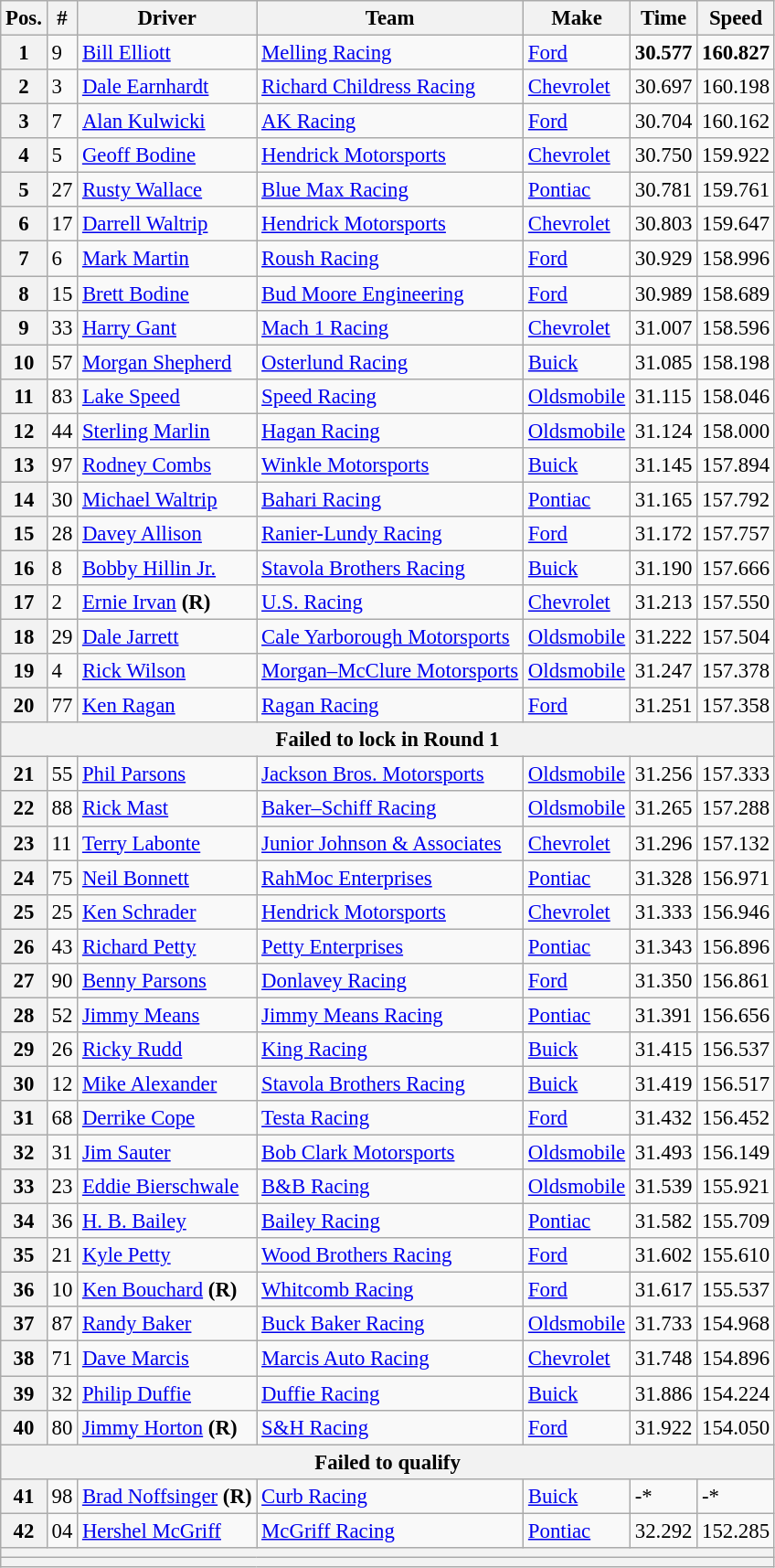<table class="wikitable" style="font-size:95%">
<tr>
<th>Pos.</th>
<th>#</th>
<th>Driver</th>
<th>Team</th>
<th>Make</th>
<th>Time</th>
<th>Speed</th>
</tr>
<tr>
<th>1</th>
<td>9</td>
<td><a href='#'>Bill Elliott</a></td>
<td><a href='#'>Melling Racing</a></td>
<td><a href='#'>Ford</a></td>
<td><strong>30.577</strong></td>
<td><strong>160.827</strong></td>
</tr>
<tr>
<th>2</th>
<td>3</td>
<td><a href='#'>Dale Earnhardt</a></td>
<td><a href='#'>Richard Childress Racing</a></td>
<td><a href='#'>Chevrolet</a></td>
<td>30.697</td>
<td>160.198</td>
</tr>
<tr>
<th>3</th>
<td>7</td>
<td><a href='#'>Alan Kulwicki</a></td>
<td><a href='#'>AK Racing</a></td>
<td><a href='#'>Ford</a></td>
<td>30.704</td>
<td>160.162</td>
</tr>
<tr>
<th>4</th>
<td>5</td>
<td><a href='#'>Geoff Bodine</a></td>
<td><a href='#'>Hendrick Motorsports</a></td>
<td><a href='#'>Chevrolet</a></td>
<td>30.750</td>
<td>159.922</td>
</tr>
<tr>
<th>5</th>
<td>27</td>
<td><a href='#'>Rusty Wallace</a></td>
<td><a href='#'>Blue Max Racing</a></td>
<td><a href='#'>Pontiac</a></td>
<td>30.781</td>
<td>159.761</td>
</tr>
<tr>
<th>6</th>
<td>17</td>
<td><a href='#'>Darrell Waltrip</a></td>
<td><a href='#'>Hendrick Motorsports</a></td>
<td><a href='#'>Chevrolet</a></td>
<td>30.803</td>
<td>159.647</td>
</tr>
<tr>
<th>7</th>
<td>6</td>
<td><a href='#'>Mark Martin</a></td>
<td><a href='#'>Roush Racing</a></td>
<td><a href='#'>Ford</a></td>
<td>30.929</td>
<td>158.996</td>
</tr>
<tr>
<th>8</th>
<td>15</td>
<td><a href='#'>Brett Bodine</a></td>
<td><a href='#'>Bud Moore Engineering</a></td>
<td><a href='#'>Ford</a></td>
<td>30.989</td>
<td>158.689</td>
</tr>
<tr>
<th>9</th>
<td>33</td>
<td><a href='#'>Harry Gant</a></td>
<td><a href='#'>Mach 1 Racing</a></td>
<td><a href='#'>Chevrolet</a></td>
<td>31.007</td>
<td>158.596</td>
</tr>
<tr>
<th>10</th>
<td>57</td>
<td><a href='#'>Morgan Shepherd</a></td>
<td><a href='#'>Osterlund Racing</a></td>
<td><a href='#'>Buick</a></td>
<td>31.085</td>
<td>158.198</td>
</tr>
<tr>
<th>11</th>
<td>83</td>
<td><a href='#'>Lake Speed</a></td>
<td><a href='#'>Speed Racing</a></td>
<td><a href='#'>Oldsmobile</a></td>
<td>31.115</td>
<td>158.046</td>
</tr>
<tr>
<th>12</th>
<td>44</td>
<td><a href='#'>Sterling Marlin</a></td>
<td><a href='#'>Hagan Racing</a></td>
<td><a href='#'>Oldsmobile</a></td>
<td>31.124</td>
<td>158.000</td>
</tr>
<tr>
<th>13</th>
<td>97</td>
<td><a href='#'>Rodney Combs</a></td>
<td><a href='#'>Winkle Motorsports</a></td>
<td><a href='#'>Buick</a></td>
<td>31.145</td>
<td>157.894</td>
</tr>
<tr>
<th>14</th>
<td>30</td>
<td><a href='#'>Michael Waltrip</a></td>
<td><a href='#'>Bahari Racing</a></td>
<td><a href='#'>Pontiac</a></td>
<td>31.165</td>
<td>157.792</td>
</tr>
<tr>
<th>15</th>
<td>28</td>
<td><a href='#'>Davey Allison</a></td>
<td><a href='#'>Ranier-Lundy Racing</a></td>
<td><a href='#'>Ford</a></td>
<td>31.172</td>
<td>157.757</td>
</tr>
<tr>
<th>16</th>
<td>8</td>
<td><a href='#'>Bobby Hillin Jr.</a></td>
<td><a href='#'>Stavola Brothers Racing</a></td>
<td><a href='#'>Buick</a></td>
<td>31.190</td>
<td>157.666</td>
</tr>
<tr>
<th>17</th>
<td>2</td>
<td><a href='#'>Ernie Irvan</a> <strong>(R)</strong></td>
<td><a href='#'>U.S. Racing</a></td>
<td><a href='#'>Chevrolet</a></td>
<td>31.213</td>
<td>157.550</td>
</tr>
<tr>
<th>18</th>
<td>29</td>
<td><a href='#'>Dale Jarrett</a></td>
<td><a href='#'>Cale Yarborough Motorsports</a></td>
<td><a href='#'>Oldsmobile</a></td>
<td>31.222</td>
<td>157.504</td>
</tr>
<tr>
<th>19</th>
<td>4</td>
<td><a href='#'>Rick Wilson</a></td>
<td><a href='#'>Morgan–McClure Motorsports</a></td>
<td><a href='#'>Oldsmobile</a></td>
<td>31.247</td>
<td>157.378</td>
</tr>
<tr>
<th>20</th>
<td>77</td>
<td><a href='#'>Ken Ragan</a></td>
<td><a href='#'>Ragan Racing</a></td>
<td><a href='#'>Ford</a></td>
<td>31.251</td>
<td>157.358</td>
</tr>
<tr>
<th colspan="7">Failed to lock in Round 1</th>
</tr>
<tr>
<th>21</th>
<td>55</td>
<td><a href='#'>Phil Parsons</a></td>
<td><a href='#'>Jackson Bros. Motorsports</a></td>
<td><a href='#'>Oldsmobile</a></td>
<td>31.256</td>
<td>157.333</td>
</tr>
<tr>
<th>22</th>
<td>88</td>
<td><a href='#'>Rick Mast</a></td>
<td><a href='#'>Baker–Schiff Racing</a></td>
<td><a href='#'>Oldsmobile</a></td>
<td>31.265</td>
<td>157.288</td>
</tr>
<tr>
<th>23</th>
<td>11</td>
<td><a href='#'>Terry Labonte</a></td>
<td><a href='#'>Junior Johnson & Associates</a></td>
<td><a href='#'>Chevrolet</a></td>
<td>31.296</td>
<td>157.132</td>
</tr>
<tr>
<th>24</th>
<td>75</td>
<td><a href='#'>Neil Bonnett</a></td>
<td><a href='#'>RahMoc Enterprises</a></td>
<td><a href='#'>Pontiac</a></td>
<td>31.328</td>
<td>156.971</td>
</tr>
<tr>
<th>25</th>
<td>25</td>
<td><a href='#'>Ken Schrader</a></td>
<td><a href='#'>Hendrick Motorsports</a></td>
<td><a href='#'>Chevrolet</a></td>
<td>31.333</td>
<td>156.946</td>
</tr>
<tr>
<th>26</th>
<td>43</td>
<td><a href='#'>Richard Petty</a></td>
<td><a href='#'>Petty Enterprises</a></td>
<td><a href='#'>Pontiac</a></td>
<td>31.343</td>
<td>156.896</td>
</tr>
<tr>
<th>27</th>
<td>90</td>
<td><a href='#'>Benny Parsons</a></td>
<td><a href='#'>Donlavey Racing</a></td>
<td><a href='#'>Ford</a></td>
<td>31.350</td>
<td>156.861</td>
</tr>
<tr>
<th>28</th>
<td>52</td>
<td><a href='#'>Jimmy Means</a></td>
<td><a href='#'>Jimmy Means Racing</a></td>
<td><a href='#'>Pontiac</a></td>
<td>31.391</td>
<td>156.656</td>
</tr>
<tr>
<th>29</th>
<td>26</td>
<td><a href='#'>Ricky Rudd</a></td>
<td><a href='#'>King Racing</a></td>
<td><a href='#'>Buick</a></td>
<td>31.415</td>
<td>156.537</td>
</tr>
<tr>
<th>30</th>
<td>12</td>
<td><a href='#'>Mike Alexander</a></td>
<td><a href='#'>Stavola Brothers Racing</a></td>
<td><a href='#'>Buick</a></td>
<td>31.419</td>
<td>156.517</td>
</tr>
<tr>
<th>31</th>
<td>68</td>
<td><a href='#'>Derrike Cope</a></td>
<td><a href='#'>Testa Racing</a></td>
<td><a href='#'>Ford</a></td>
<td>31.432</td>
<td>156.452</td>
</tr>
<tr>
<th>32</th>
<td>31</td>
<td><a href='#'>Jim Sauter</a></td>
<td><a href='#'>Bob Clark Motorsports</a></td>
<td><a href='#'>Oldsmobile</a></td>
<td>31.493</td>
<td>156.149</td>
</tr>
<tr>
<th>33</th>
<td>23</td>
<td><a href='#'>Eddie Bierschwale</a></td>
<td><a href='#'>B&B Racing</a></td>
<td><a href='#'>Oldsmobile</a></td>
<td>31.539</td>
<td>155.921</td>
</tr>
<tr>
<th>34</th>
<td>36</td>
<td><a href='#'>H. B. Bailey</a></td>
<td><a href='#'>Bailey Racing</a></td>
<td><a href='#'>Pontiac</a></td>
<td>31.582</td>
<td>155.709</td>
</tr>
<tr>
<th>35</th>
<td>21</td>
<td><a href='#'>Kyle Petty</a></td>
<td><a href='#'>Wood Brothers Racing</a></td>
<td><a href='#'>Ford</a></td>
<td>31.602</td>
<td>155.610</td>
</tr>
<tr>
<th>36</th>
<td>10</td>
<td><a href='#'>Ken Bouchard</a> <strong>(R)</strong></td>
<td><a href='#'>Whitcomb Racing</a></td>
<td><a href='#'>Ford</a></td>
<td>31.617</td>
<td>155.537</td>
</tr>
<tr>
<th>37</th>
<td>87</td>
<td><a href='#'>Randy Baker</a></td>
<td><a href='#'>Buck Baker Racing</a></td>
<td><a href='#'>Oldsmobile</a></td>
<td>31.733</td>
<td>154.968</td>
</tr>
<tr>
<th>38</th>
<td>71</td>
<td><a href='#'>Dave Marcis</a></td>
<td><a href='#'>Marcis Auto Racing</a></td>
<td><a href='#'>Chevrolet</a></td>
<td>31.748</td>
<td>154.896</td>
</tr>
<tr>
<th>39</th>
<td>32</td>
<td><a href='#'>Philip Duffie</a></td>
<td><a href='#'>Duffie Racing</a></td>
<td><a href='#'>Buick</a></td>
<td>31.886</td>
<td>154.224</td>
</tr>
<tr>
<th>40</th>
<td>80</td>
<td><a href='#'>Jimmy Horton</a> <strong>(R)</strong></td>
<td><a href='#'>S&H Racing</a></td>
<td><a href='#'>Ford</a></td>
<td>31.922</td>
<td>154.050</td>
</tr>
<tr>
<th colspan="7">Failed to qualify</th>
</tr>
<tr>
<th>41</th>
<td>98</td>
<td><a href='#'>Brad Noffsinger</a> <strong>(R)</strong></td>
<td><a href='#'>Curb Racing</a></td>
<td><a href='#'>Buick</a></td>
<td>-*</td>
<td>-*</td>
</tr>
<tr>
<th>42</th>
<td>04</td>
<td><a href='#'>Hershel McGriff</a></td>
<td><a href='#'>McGriff Racing</a></td>
<td><a href='#'>Pontiac</a></td>
<td>32.292</td>
<td>152.285</td>
</tr>
<tr>
<th colspan="7"></th>
</tr>
<tr>
<th colspan="7"></th>
</tr>
</table>
